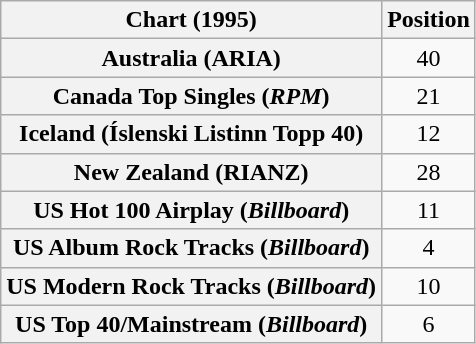<table class="wikitable sortable plainrowheaders">
<tr>
<th scope="col">Chart (1995)</th>
<th scope="col">Position</th>
</tr>
<tr>
<th scope="row">Australia (ARIA)</th>
<td align="center">40</td>
</tr>
<tr>
<th scope="row">Canada Top Singles (<em>RPM</em>)</th>
<td align="center">21</td>
</tr>
<tr>
<th scope="row">Iceland (Íslenski Listinn Topp 40)</th>
<td align="center">12</td>
</tr>
<tr>
<th scope="row">New Zealand (RIANZ)</th>
<td align="center">28</td>
</tr>
<tr>
<th scope="row">US Hot 100 Airplay (<em>Billboard</em>)</th>
<td align="center">11</td>
</tr>
<tr>
<th scope="row">US Album Rock Tracks (<em>Billboard</em>)</th>
<td align="center">4</td>
</tr>
<tr>
<th scope="row">US Modern Rock Tracks (<em>Billboard</em>)</th>
<td align="center">10</td>
</tr>
<tr>
<th scope="row">US Top 40/Mainstream (<em>Billboard</em>)</th>
<td align="center">6</td>
</tr>
</table>
